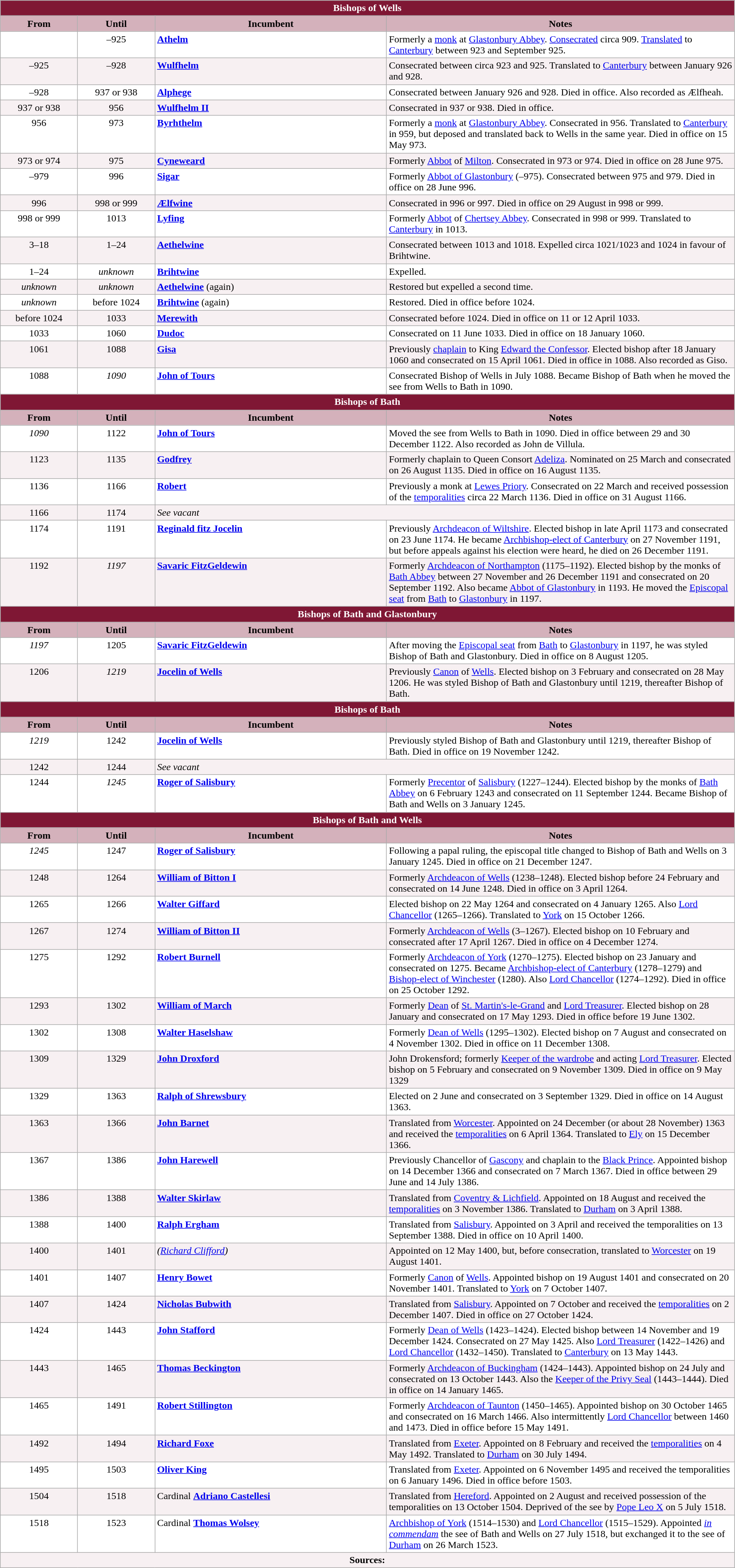<table class="wikitable" style="width:95%;" border="1" cellpadding="2">
<tr>
<th colspan="4" style="background-color: #7F1734; color: white;">Bishops of Wells</th>
</tr>
<tr>
<th style="background-color: #D4B1BB; width: 10%;">From</th>
<th style="background-color: #D4B1BB; width: 10%;">Until</th>
<th style="background-color: #D4B1BB; width: 30%;">Incumbent</th>
<th style="background-color: #D4B1BB; width: 45%;">Notes</th>
</tr>
<tr valign="top" style="background-color: white;">
<td style="text-align: center;"></td>
<td style="text-align: center;">–925</td>
<td><strong><a href='#'>Athelm</a></strong></td>
<td>Formerly a <a href='#'>monk</a> at <a href='#'>Glastonbury Abbey</a>. <a href='#'>Consecrated</a> circa 909. <a href='#'>Translated</a> to <a href='#'>Canterbury</a> between 923 and September 925.</td>
</tr>
<tr valign="top" style="background-color: #F7F0F2;">
<td style="text-align: center;">–925</td>
<td style="text-align: center;">–928</td>
<td><strong><a href='#'>Wulfhelm</a></strong></td>
<td>Consecrated between circa 923 and 925. Translated to <a href='#'>Canterbury</a> between January 926 and 928.</td>
</tr>
<tr valign="top" style="background-color: white;">
<td style="text-align: center;">–928</td>
<td style="text-align: center;">937 or 938</td>
<td><strong><a href='#'>Alphege</a></strong></td>
<td>Consecrated between January 926 and 928. Died in office. Also recorded as Ælfheah.</td>
</tr>
<tr valign="top" style="background-color: #F7F0F2;">
<td style="text-align: center;">937 or 938</td>
<td style="text-align: center;">956</td>
<td><strong><a href='#'>Wulfhelm II</a></strong></td>
<td>Consecrated in 937 or 938. Died in office.</td>
</tr>
<tr valign="top" style="background-color: white;">
<td style="text-align: center;">956</td>
<td style="text-align: center;">973</td>
<td><strong><a href='#'>Byrhthelm</a></strong></td>
<td>Formerly a <a href='#'>monk</a> at <a href='#'>Glastonbury Abbey</a>. Consecrated in 956. Translated to <a href='#'>Canterbury</a> in 959, but deposed and translated back to Wells in the same year. Died in office on 15 May 973.</td>
</tr>
<tr valign="top" style="background-color: #F7F0F2;">
<td style="text-align: center;">973 or 974</td>
<td style="text-align: center;">975</td>
<td><strong><a href='#'>Cyneweard</a></strong></td>
<td>Formerly <a href='#'>Abbot</a> of <a href='#'>Milton</a>. Consecrated in 973 or 974. Died in office on 28 June 975.</td>
</tr>
<tr valign="top" style="background-color: white;">
<td style="text-align: center;">–979</td>
<td style="text-align: center;">996</td>
<td><strong><a href='#'>Sigar</a></strong></td>
<td>Formerly <a href='#'>Abbot of Glastonbury</a> (–975). Consecrated between 975 and 979. Died in office on 28 June 996.</td>
</tr>
<tr valign="top" style="background-color: #F7F0F2;">
<td style="text-align: center;">996</td>
<td style="text-align: center;">998 or 999</td>
<td><strong><a href='#'>Ælfwine</a></strong></td>
<td>Consecrated in 996 or 997. Died in office on 29 August in 998 or 999.</td>
</tr>
<tr valign="top" style="background-color: white;">
<td style="text-align: center;">998 or 999</td>
<td style="text-align: center;">1013</td>
<td><strong><a href='#'>Lyfing</a></strong></td>
<td>Formerly <a href='#'>Abbot</a> of <a href='#'>Chertsey Abbey</a>. Consecrated in 998 or 999. Translated to <a href='#'>Canterbury</a> in 1013.</td>
</tr>
<tr valign="top" style="background-color: #F7F0F2;">
<td style="text-align: center;">3–18</td>
<td style="text-align: center;">1–24</td>
<td><strong><a href='#'>Aethelwine</a></strong></td>
<td>Consecrated between 1013 and 1018. Expelled circa 1021/1023 and 1024 in favour of Brihtwine.</td>
</tr>
<tr valign="top" style="background-color: white;">
<td style="text-align: center;">1–24</td>
<td style="text-align: center;"><em>unknown</em></td>
<td><strong><a href='#'>Brihtwine</a></strong></td>
<td>Expelled.</td>
</tr>
<tr valign="top" style="background-color: #F7F0F2;">
<td style="text-align: center;"><em>unknown</em></td>
<td style="text-align: center;"><em>unknown</em></td>
<td><strong><a href='#'>Aethelwine</a></strong> (again)</td>
<td>Restored but expelled a second time.</td>
</tr>
<tr valign="top" style="background-color: white;">
<td style="text-align: center;"><em>unknown</em></td>
<td style="text-align: center;">before 1024</td>
<td><strong><a href='#'>Brihtwine</a></strong> (again)</td>
<td>Restored. Died in office before 1024.</td>
</tr>
<tr valign="top" style="background-color: #F7F0F2;">
<td style="text-align: center;">before 1024</td>
<td style="text-align: center;">1033</td>
<td><strong><a href='#'>Merewith</a></strong></td>
<td>Consecrated before 1024. Died in office on 11 or 12 April 1033.</td>
</tr>
<tr valign="top" style="background-color: white;">
<td style="text-align: center;">1033</td>
<td style="text-align: center;">1060</td>
<td><strong><a href='#'>Dudoc</a></strong></td>
<td>Consecrated on 11 June 1033. Died in office on 18 January 1060.</td>
</tr>
<tr valign="top" style="background-color: #F7F0F2;">
<td style="text-align: center;">1061</td>
<td style="text-align: center;">1088</td>
<td><strong><a href='#'>Gisa</a></strong></td>
<td>Previously <a href='#'>chaplain</a> to King <a href='#'>Edward the Confessor</a>. Elected bishop after 18 January 1060 and consecrated on 15 April 1061. Died in office in 1088. Also recorded as Giso.</td>
</tr>
<tr valign="top" style="background-color: white;">
<td style="text-align: center;">1088</td>
<td style="text-align: center;"><em>1090</em></td>
<td><strong><a href='#'>John of Tours</a></strong></td>
<td>Consecrated Bishop of Wells in July 1088. Became Bishop of Bath when he moved the see from Wells to Bath in 1090.</td>
</tr>
<tr>
<th colspan="4" style="background-color: #7F1734; color: white;">Bishops of Bath</th>
</tr>
<tr>
<th style="background-color: #D4B1BB; width: 10%;">From</th>
<th style="background-color: #D4B1BB; width: 10%;">Until</th>
<th style="background-color: #D4B1BB; width: 30%;">Incumbent</th>
<th style="background-color: #D4B1BB; width: 45%;">Notes</th>
</tr>
<tr valign="top" style="background-color: white;">
<td style="text-align: center;"><em>1090</em></td>
<td style="text-align: center;">1122</td>
<td><strong><a href='#'>John of Tours</a></strong></td>
<td>Moved the see from Wells to Bath in 1090. Died in office between 29 and 30 December 1122. Also recorded as John de Villula.</td>
</tr>
<tr valign="top" style="background-color: #F7F0F2;">
<td style="text-align: center;">1123</td>
<td style="text-align: center;">1135</td>
<td><strong><a href='#'>Godfrey</a></strong></td>
<td>Formerly chaplain to Queen Consort <a href='#'>Adeliza</a>. Nominated on 25 March and consecrated on 26 August 1135. Died in office on 16 August 1135.</td>
</tr>
<tr valign="top" style="background-color: white;">
<td style="text-align: center;">1136</td>
<td style="text-align: center;">1166</td>
<td><strong><a href='#'>Robert</a></strong></td>
<td>Previously a monk at <a href='#'>Lewes Priory</a>. Consecrated on 22 March and received possession of the <a href='#'>temporalities</a> circa 22 March 1136. Died in office on 31 August 1166.</td>
</tr>
<tr valign="top" style="background-color: #F7F0F2;">
<td style="text-align: center;">1166</td>
<td style="text-align: center;">1174</td>
<td colspan=2><em>See vacant</em></td>
</tr>
<tr valign="top" style="background-color: white;">
<td style="text-align: center;">1174</td>
<td style="text-align: center;">1191</td>
<td><strong><a href='#'>Reginald fitz Jocelin</a></strong></td>
<td>Previously <a href='#'>Archdeacon of Wiltshire</a>. Elected bishop in late April 1173 and consecrated on 23 June 1174. He became <a href='#'>Archbishop-elect of Canterbury</a> on 27 November 1191, but before appeals against his election were heard, he died on 26 December 1191.</td>
</tr>
<tr valign="top" style="background-color: #F7F0F2;">
<td style="text-align: center;">1192</td>
<td style="text-align: center;"><em>1197</em></td>
<td><strong><a href='#'>Savaric FitzGeldewin</a></strong></td>
<td>Formerly <a href='#'>Archdeacon of Northampton</a> (1175–1192). Elected bishop by the monks of <a href='#'>Bath Abbey</a> between 27 November and 26 December 1191 and consecrated on 20 September 1192. Also became <a href='#'>Abbot of Glastonbury</a> in 1193. He moved the <a href='#'>Episcopal seat</a> from <a href='#'>Bath</a> to <a href='#'>Glastonbury</a> in 1197.</td>
</tr>
<tr>
<th colspan="4" style="background-color: #7F1734; color: white;">Bishops of Bath and Glastonbury</th>
</tr>
<tr>
<th style="background-color: #D4B1BB; width: 10%;">From</th>
<th style="background-color: #D4B1BB; width: 10%;">Until</th>
<th style="background-color: #D4B1BB; width: 30%;">Incumbent</th>
<th style="background-color: #D4B1BB; width: 45%;">Notes</th>
</tr>
<tr valign="top" style="background-color: white;">
<td style="text-align: center;"><em>1197</em></td>
<td style="text-align: center;">1205</td>
<td><strong><a href='#'>Savaric FitzGeldewin</a></strong></td>
<td>After moving the <a href='#'>Episcopal seat</a> from <a href='#'>Bath</a> to <a href='#'>Glastonbury</a> in 1197, he was styled Bishop of Bath and Glastonbury. Died in office on 8 August 1205.</td>
</tr>
<tr valign="top" style="background-color: #F7F0F2;">
<td style="text-align: center;">1206</td>
<td style="text-align: center;"><em>1219</em></td>
<td><strong><a href='#'>Jocelin of Wells</a></strong></td>
<td>Previously <a href='#'>Canon</a> of <a href='#'>Wells</a>. Elected bishop on 3 February and consecrated on 28 May 1206. He was styled Bishop of Bath and Glastonbury until 1219, thereafter Bishop of Bath.</td>
</tr>
<tr>
<th colspan="4" style="background-color: #7F1734; color: white;">Bishops of Bath</th>
</tr>
<tr>
<th style="background-color: #D4B1BB; width: 10%;">From</th>
<th style="background-color: #D4B1BB; width: 10%;">Until</th>
<th style="background-color: #D4B1BB; width: 30%;">Incumbent</th>
<th style="background-color: #D4B1BB; width: 45%;">Notes</th>
</tr>
<tr valign="top" style="background-color: white;">
<td style="text-align: center;"><em>1219</em></td>
<td style="text-align: center;">1242</td>
<td><strong><a href='#'>Jocelin of Wells</a></strong></td>
<td>Previously styled Bishop of Bath and Glastonbury until 1219, thereafter Bishop of Bath. Died in office on 19 November 1242.</td>
</tr>
<tr valign="top" style="background-color: #F7F0F2;">
<td style="text-align: center;">1242</td>
<td style="text-align: center;">1244</td>
<td colspan=2><em>See vacant</em></td>
</tr>
<tr valign="top" style="background-color: white;">
<td style="text-align: center;">1244</td>
<td style="text-align: center;"><em>1245</em></td>
<td><strong><a href='#'>Roger of Salisbury</a></strong></td>
<td>Formerly <a href='#'>Precentor</a> of <a href='#'>Salisbury</a> (1227–1244). Elected bishop by the monks of <a href='#'>Bath Abbey</a> on 6 February 1243 and consecrated on 11 September 1244. Became Bishop of Bath and Wells on 3 January 1245.</td>
</tr>
<tr>
<th colspan="4" style="background-color: #7F1734; color: white;">Bishops of Bath and Wells</th>
</tr>
<tr>
<th style="background-color: #D4B1BB; width: 10%;">From</th>
<th style="background-color: #D4B1BB; width: 10%;">Until</th>
<th style="background-color: #D4B1BB; width: 30%;">Incumbent</th>
<th style="background-color: #D4B1BB; width: 45%;">Notes</th>
</tr>
<tr valign="top" style="background-color: white;">
<td style="text-align: center;"><em>1245</em></td>
<td style="text-align: center;">1247</td>
<td><strong><a href='#'>Roger of Salisbury</a></strong></td>
<td>Following a papal ruling, the episcopal title changed to Bishop of Bath and Wells on 3 January 1245. Died in office on 21 December 1247.</td>
</tr>
<tr valign="top" style="background-color: #F7F0F2;">
<td style="text-align: center;">1248</td>
<td style="text-align: center;">1264</td>
<td><strong><a href='#'>William of Bitton I</a></strong></td>
<td>Formerly <a href='#'>Archdeacon of Wells</a> (1238–1248). Elected bishop before 24 February and consecrated on 14 June 1248. Died in office on 3 April 1264.</td>
</tr>
<tr valign="top" style="background-color: white;">
<td style="text-align: center;">1265</td>
<td style="text-align: center;">1266</td>
<td><strong><a href='#'>Walter Giffard</a></strong></td>
<td>Elected bishop on 22 May 1264 and consecrated on 4 January 1265. Also <a href='#'>Lord Chancellor</a> (1265–1266). Translated to <a href='#'>York</a> on 15 October 1266.</td>
</tr>
<tr valign="top" style="background-color: #F7F0F2;">
<td style="text-align: center;">1267</td>
<td style="text-align: center;">1274</td>
<td><strong><a href='#'>William of Bitton II</a></strong></td>
<td>Formerly <a href='#'>Archdeacon of Wells</a> (3–1267). Elected bishop on 10 February and consecrated after 17 April 1267. Died in office on 4 December 1274.</td>
</tr>
<tr valign="top" style="background-color: white;">
<td style="text-align: center;">1275</td>
<td style="text-align: center;">1292</td>
<td><strong><a href='#'>Robert Burnell</a></strong></td>
<td>Formerly <a href='#'>Archdeacon of York</a> (1270–1275). Elected bishop on 23 January and consecrated on 1275. Became <a href='#'>Archbishop-elect of Canterbury</a> (1278–1279) and <a href='#'>Bishop-elect of Winchester</a> (1280). Also <a href='#'>Lord Chancellor</a> (1274–1292). Died in office on 25 October 1292.</td>
</tr>
<tr valign="top" style="background-color: #F7F0F2;">
<td style="text-align: center;">1293</td>
<td style="text-align: center;">1302</td>
<td><strong><a href='#'>William of March</a></strong></td>
<td>Formerly <a href='#'>Dean</a> of <a href='#'>St. Martin's-le-Grand</a> and <a href='#'>Lord Treasurer</a>. Elected bishop on 28 January and consecrated on 17 May 1293. Died in office before 19 June 1302.</td>
</tr>
<tr valign="top" style="background-color: white;">
<td style="text-align: center;">1302</td>
<td style="text-align: center;">1308</td>
<td><strong><a href='#'>Walter Haselshaw</a></strong></td>
<td>Formerly <a href='#'>Dean of Wells</a> (1295–1302). Elected bishop on 7 August and consecrated on 4 November 1302. Died in office on 11 December 1308.</td>
</tr>
<tr valign="top" style="background-color: #F7F0F2;">
<td style="text-align: center;">1309</td>
<td style="text-align: center;">1329</td>
<td><strong><a href='#'>John Droxford</a></strong></td>
<td>John Drokensford; formerly <a href='#'>Keeper of the wardrobe</a> and acting <a href='#'>Lord Treasurer</a>. Elected bishop on 5 February and consecrated on 9 November 1309. Died in office on 9 May 1329</td>
</tr>
<tr valign="top" style="background-color: white;">
<td style="text-align: center;">1329</td>
<td style="text-align: center;">1363</td>
<td><strong><a href='#'>Ralph of Shrewsbury</a></strong></td>
<td>Elected on 2 June and consecrated on 3 September 1329. Died in office on 14 August 1363.</td>
</tr>
<tr valign="top" style="background-color: #F7F0F2;">
<td style="text-align: center;">1363</td>
<td style="text-align: center;">1366</td>
<td><strong><a href='#'>John Barnet</a></strong></td>
<td>Translated from <a href='#'>Worcester</a>. Appointed on 24 December (or about 28 November) 1363 and received the <a href='#'>temporalities</a> on 6 April 1364. Translated to <a href='#'>Ely</a> on 15 December 1366.</td>
</tr>
<tr valign="top" style="background-color: white;">
<td style="text-align: center;">1367</td>
<td style="text-align: center;">1386</td>
<td><strong><a href='#'>John Harewell</a></strong></td>
<td>Previously Chancellor of <a href='#'>Gascony</a> and chaplain to the <a href='#'>Black Prince</a>. Appointed bishop on 14 December 1366 and consecrated on 7 March 1367. Died in office between 29 June and 14 July 1386.</td>
</tr>
<tr valign="top" style="background-color: #F7F0F2;">
<td style="text-align: center;">1386</td>
<td style="text-align: center;">1388</td>
<td><strong><a href='#'>Walter Skirlaw</a></strong></td>
<td>Translated from <a href='#'>Coventry & Lichfield</a>. Appointed on 18 August and received the <a href='#'>temporalities</a> on 3 November 1386. Translated to <a href='#'>Durham</a> on 3 April 1388.</td>
</tr>
<tr valign="top" style="background-color: white;">
<td style="text-align: center;">1388</td>
<td style="text-align: center;">1400</td>
<td><strong><a href='#'>Ralph Ergham</a></strong></td>
<td>Translated from <a href='#'>Salisbury</a>. Appointed on 3 April and received the temporalities on 13 September 1388. Died in office on 10 April 1400.</td>
</tr>
<tr valign="top" style="background-color: #F7F0F2;">
<td style="text-align: center;">1400</td>
<td style="text-align: center;">1401</td>
<td><em>(<a href='#'>Richard Clifford</a>)</em></td>
<td>Appointed on 12 May 1400, but, before consecration, translated to <a href='#'>Worcester</a> on 19 August 1401.</td>
</tr>
<tr valign="top" style="background-color: white;">
<td style="text-align: center;">1401</td>
<td style="text-align: center;">1407</td>
<td><strong><a href='#'>Henry Bowet</a></strong></td>
<td>Formerly <a href='#'>Canon</a> of <a href='#'>Wells</a>. Appointed bishop on 19 August 1401 and consecrated on 20 November 1401. Translated to <a href='#'>York</a> on 7 October 1407.</td>
</tr>
<tr valign="top" style="background-color: #F7F0F2;">
<td style="text-align: center;">1407</td>
<td style="text-align: center;">1424</td>
<td><strong><a href='#'>Nicholas Bubwith</a></strong></td>
<td>Translated from <a href='#'>Salisbury</a>. Appointed on 7 October and received the <a href='#'>temporalities</a> on 2 December 1407. Died in office on 27 October 1424.</td>
</tr>
<tr valign="top" style="background-color: white;">
<td style="text-align: center;">1424</td>
<td style="text-align: center;">1443</td>
<td><strong><a href='#'>John Stafford</a></strong></td>
<td>Formerly <a href='#'>Dean of Wells</a> (1423–1424). Elected bishop between 14 November and 19 December 1424. Consecrated on 27 May 1425. Also <a href='#'>Lord Treasurer</a> (1422–1426) and <a href='#'>Lord Chancellor</a> (1432–1450). Translated to <a href='#'>Canterbury</a> on 13 May 1443.</td>
</tr>
<tr valign="top" style="background-color: #F7F0F2;">
<td style="text-align: center;">1443</td>
<td style="text-align: center;">1465</td>
<td><strong><a href='#'>Thomas Beckington</a></strong></td>
<td>Formerly <a href='#'>Archdeacon of Buckingham</a> (1424–1443). Appointed bishop on 24 July and consecrated on 13 October 1443. Also the <a href='#'>Keeper of the Privy Seal</a> (1443–1444). Died in office on 14 January 1465.</td>
</tr>
<tr valign="top" style="background-color: white;">
<td style="text-align: center;">1465</td>
<td style="text-align: center;">1491</td>
<td><strong><a href='#'>Robert Stillington</a></strong></td>
<td>Formerly <a href='#'>Archdeacon of Taunton</a> (1450–1465). Appointed bishop on 30 October 1465 and consecrated on 16 March 1466. Also intermittently <a href='#'>Lord Chancellor</a> between 1460 and 1473. Died in office before 15 May 1491.</td>
</tr>
<tr valign="top" style="background-color: #F7F0F2;">
<td style="text-align: center;">1492</td>
<td style="text-align: center;">1494</td>
<td> <strong><a href='#'>Richard Foxe</a></strong></td>
<td>Translated from <a href='#'>Exeter</a>. Appointed on 8 February and received the <a href='#'>temporalities</a> on 4 May 1492. Translated to <a href='#'>Durham</a> on 30 July 1494.</td>
</tr>
<tr valign="top" style="background-color: white;">
<td style="text-align: center;">1495</td>
<td style="text-align: center;">1503</td>
<td><strong><a href='#'>Oliver King</a></strong></td>
<td>Translated from <a href='#'>Exeter</a>. Appointed on 6 November 1495 and received the temporalities on 6 January 1496. Died in office before 1503.</td>
</tr>
<tr valign="top" style="background-color: #F7F0F2;">
<td style="text-align: center;">1504</td>
<td style="text-align: center;">1518</td>
<td>Cardinal <strong><a href='#'>Adriano Castellesi</a></strong></td>
<td>Translated from <a href='#'>Hereford</a>. Appointed on 2 August and received possession of the temporalities on 13 October 1504. Deprived of the see by <a href='#'>Pope Leo X</a> on 5 July 1518.</td>
</tr>
<tr valign="top" style="background-color: white;">
<td style="text-align: center;">1518</td>
<td style="text-align: center;">1523</td>
<td> Cardinal <strong><a href='#'>Thomas Wolsey</a></strong></td>
<td><a href='#'>Archbishop of York</a> (1514–1530) and <a href='#'>Lord Chancellor</a> (1515–1529). Appointed <em><a href='#'>in commendam</a></em> the see of Bath and Wells on 27 July 1518, but exchanged it to the see of <a href='#'>Durham</a> on 26 March 1523.</td>
</tr>
<tr valign="top" style="background-color: #F7F0F2;">
<td style="text-align:center;" colspan="4"><strong>Sources:</strong></td>
</tr>
</table>
